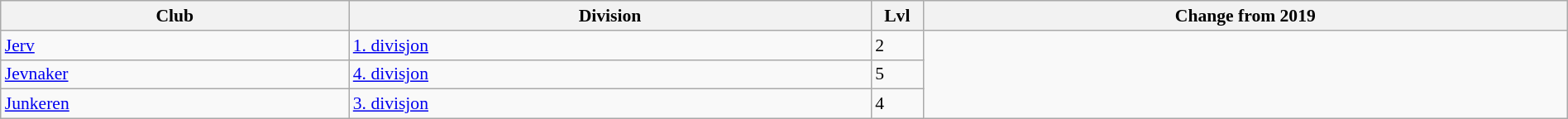<table class="wikitable sortable" width=100% style="font-size:90%">
<tr>
<th width=20%>Club</th>
<th width=30%>Division</th>
<th width=3%>Lvl</th>
<th width=37%>Change from 2019</th>
</tr>
<tr>
<td><a href='#'>Jerv</a></td>
<td><a href='#'>1. divisjon</a></td>
<td>2</td>
</tr>
<tr>
<td><a href='#'>Jevnaker</a></td>
<td><a href='#'>4. divisjon</a></td>
<td>5</td>
</tr>
<tr>
<td><a href='#'>Junkeren</a></td>
<td><a href='#'>3. divisjon</a></td>
<td>4</td>
</tr>
</table>
